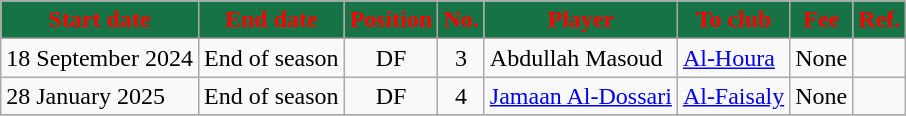<table class="wikitable sortable">
<tr>
<th style="background:#177245; color:red;"><strong>Start date</strong></th>
<th style="background:#177245; color:red;"><strong>End date</strong></th>
<th style="background:#177245; color:red;"><strong>Position</strong></th>
<th style="background:#177245; color:red;"><strong>No.</strong></th>
<th style="background:#177245; color:red;"><strong>Player</strong></th>
<th style="background:#177245; color:red;"><strong>To club</strong></th>
<th style="background:#177245; color:red;"><strong>Fee</strong></th>
<th style="background:#177245; color:red;"><strong>Ref.</strong></th>
</tr>
<tr>
<td>18 September 2024</td>
<td>End of season</td>
<td style="text-align:center;">DF</td>
<td style="text-align:center;">3</td>
<td style="text-align:left;"> Abdullah Masoud</td>
<td style="text-align:left;"> <a href='#'>Al-Houra</a></td>
<td>None</td>
<td></td>
</tr>
<tr>
<td>28 January 2025</td>
<td>End of season</td>
<td style="text-align:center;">DF</td>
<td style="text-align:center;">4</td>
<td style="text-align:left;"> <a href='#'>Jamaan Al-Dossari</a></td>
<td style="text-align:left;"> <a href='#'>Al-Faisaly</a></td>
<td>None</td>
<td></td>
</tr>
<tr>
</tr>
</table>
